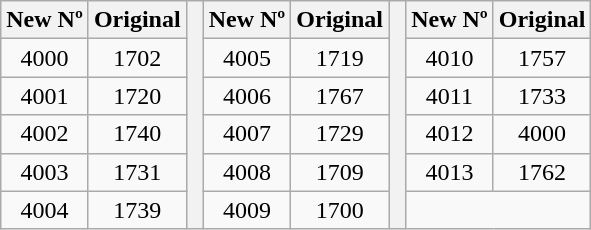<table class="wikitable">
<tr>
<th>New Nº</th>
<th>Original</th>
<th rowspan=6> </th>
<th>New Nº</th>
<th>Original</th>
<th rowspan=6> </th>
<th>New Nº</th>
<th>Original</th>
</tr>
<tr style="text-align:center">
<td>4000</td>
<td>1702</td>
<td>4005</td>
<td>1719</td>
<td>4010</td>
<td>1757</td>
</tr>
<tr style="text-align:center">
<td>4001</td>
<td>1720</td>
<td>4006</td>
<td>1767</td>
<td>4011</td>
<td>1733</td>
</tr>
<tr style="text-align:center">
<td>4002</td>
<td>1740</td>
<td>4007</td>
<td>1729</td>
<td>4012</td>
<td>4000</td>
</tr>
<tr style="text-align:center">
<td>4003</td>
<td>1731</td>
<td>4008</td>
<td>1709</td>
<td>4013</td>
<td>1762</td>
</tr>
<tr style="text-align:center">
<td>4004</td>
<td>1739</td>
<td>4009</td>
<td>1700</td>
</tr>
</table>
